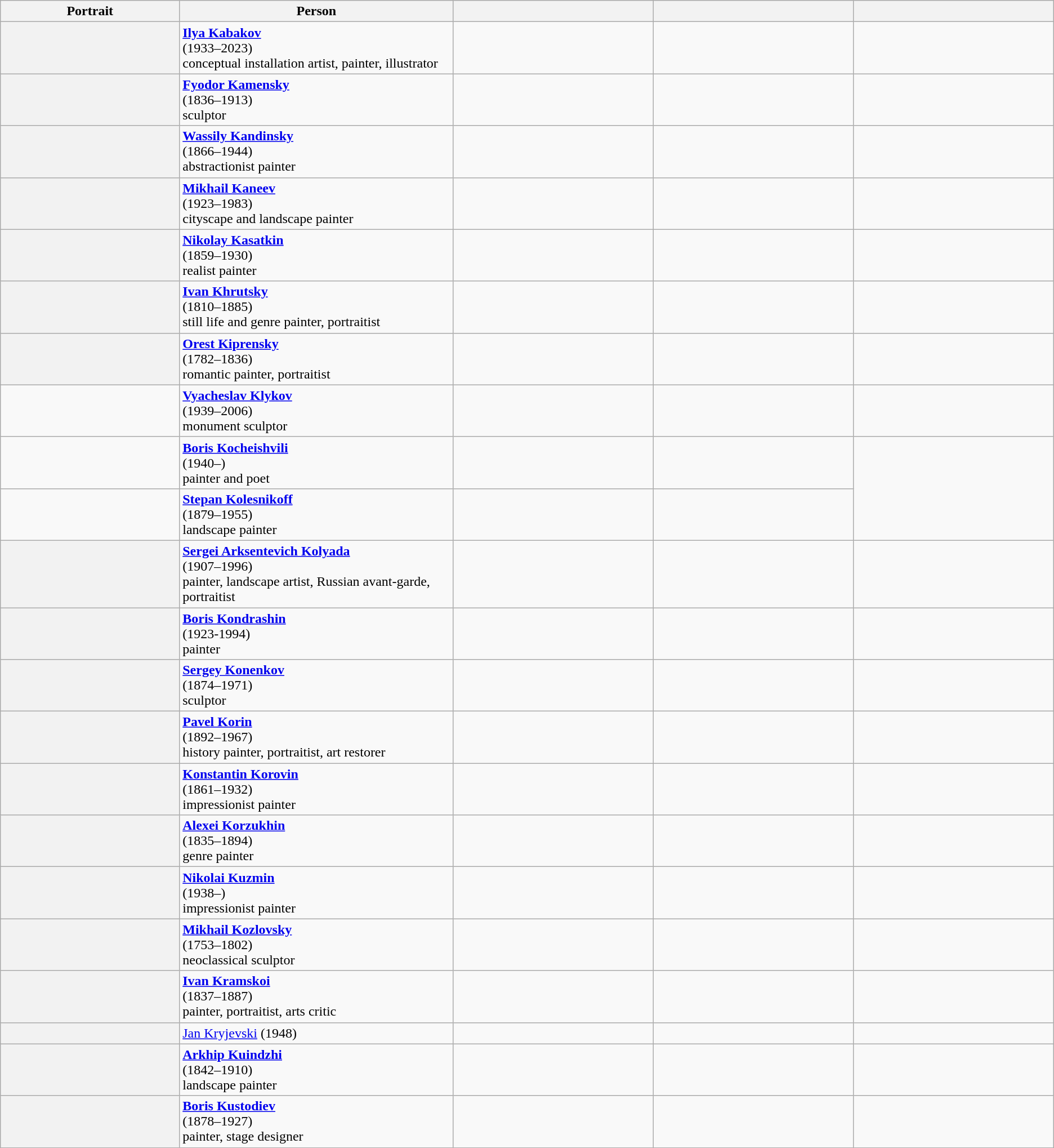<table class="wikitable">
<tr ">
<th scope="col" style="width:17%;">Portrait</th>
<th scope="col" style="width:26%;">Person</th>
<th scope="col" style="width:19%;"></th>
<th scope="col" style="width:19%;"></th>
<th scope="col" style="width:19%;"></th>
</tr>
<tr>
<th scope="row" style="text-align:center;"></th>
<td><strong><a href='#'>Ilya Kabakov</a></strong><br> (1933–2023)<br>conceptual installation artist, painter, illustrator</td>
<td></td>
<td></td>
<td></td>
</tr>
<tr>
<th scope="row" style="text-align:center;"></th>
<td><strong><a href='#'>Fyodor Kamensky</a></strong><br>(1836–1913)<br>sculptor</td>
<td></td>
<td></td>
<td></td>
</tr>
<tr>
<th scope="row" style="text-align:center;"></th>
<td><strong><a href='#'>Wassily Kandinsky</a></strong><br>(1866–1944)<br>abstractionist painter</td>
<td></td>
<td></td>
<td></td>
</tr>
<tr>
<th scope="row" style="text-align:center;"></th>
<td><strong><a href='#'>Mikhail Kaneev</a></strong> <br>(1923–1983)<br> cityscape and landscape painter</td>
<td></td>
<td></td>
<td></td>
</tr>
<tr>
<th scope="row" style="text-align:center;"></th>
<td><strong><a href='#'>Nikolay Kasatkin</a></strong><br>(1859–1930)<br>realist painter</td>
<td></td>
<td></td>
<td></td>
</tr>
<tr>
<th scope="row" style="text-align:center;"></th>
<td><strong><a href='#'>Ivan Khrutsky</a></strong><br>(1810–1885)<br>still life and genre painter, portraitist<br></td>
<td></td>
<td></td>
<td></td>
</tr>
<tr>
<th scope="row" style="text-align:center;"></th>
<td><strong><a href='#'>Orest Kiprensky</a></strong><br> (1782–1836)<br> romantic painter, portraitist<br></td>
<td></td>
<td></td>
<td></td>
</tr>
<tr>
<td></td>
<td><strong><a href='#'>Vyacheslav Klykov</a></strong><br> (1939–2006)<br>monument sculptor</td>
<td></td>
<td></td>
<td></td>
</tr>
<tr>
<td></td>
<td><strong><a href='#'>Boris Kocheishvili</a></strong><br> (1940–)<br>painter and poet</td>
<td></td>
<td></td>
</tr>
<tr>
<td></td>
<td><strong><a href='#'>Stepan Kolesnikoff</a></strong><br> (1879–1955)<br>landscape painter</td>
<td></td>
<td></td>
</tr>
<tr>
<th scope="row" style="text-align:center;"></th>
<td><strong><a href='#'>Sergei Arksentevich Kolyada</a></strong><br>(1907–1996)<br>painter, landscape artist, Russian avant-garde, portraitist<br></td>
<td></td>
<td></td>
<td></td>
</tr>
<tr>
<th scope="row" style="text-align:center;"></th>
<td><strong><a href='#'>Boris Kondrashin</a></strong><br>(1923-1994)<br>painter</td>
<td></td>
<td></td>
<td></td>
</tr>
<tr>
<th scope="row" style="text-align:center;"></th>
<td><strong><a href='#'>Sergey Konenkov</a></strong><br>(1874–1971)<br>sculptor<br></td>
<td></td>
<td></td>
<td></td>
</tr>
<tr>
<th scope="row" style="text-align:center;"></th>
<td><strong><a href='#'>Pavel Korin</a></strong><br>(1892–1967)<br>history painter, portraitist, art restorer<br> </td>
<td></td>
<td></td>
<td></td>
</tr>
<tr>
<th scope="row" style="text-align:center;"></th>
<td><strong><a href='#'>Konstantin Korovin</a></strong><br>(1861–1932)<br>impressionist painter<br></td>
<td></td>
<td></td>
<td></td>
</tr>
<tr>
<th scope="row" style="text-align:center;"></th>
<td><strong><a href='#'>Alexei Korzukhin</a></strong><br>(1835–1894)<br>genre painter</td>
<td></td>
<td></td>
<td></td>
</tr>
<tr>
<th></th>
<td><strong><a href='#'>Nikolai Kuzmin</a></strong><br>(1938–)<br>impressionist painter</td>
<td></td>
<td></td>
<td></td>
</tr>
<tr>
<th scope="row" style="text-align:center;"></th>
<td><strong><a href='#'>Mikhail Kozlovsky</a></strong><br>(1753–1802)<br>neoclassical sculptor</td>
<td></td>
<td></td>
<td></td>
</tr>
<tr>
<th scope="row" style="text-align:center;"></th>
<td><strong><a href='#'>Ivan Kramskoi</a></strong><br> (1837–1887)<br>painter, portraitist, arts critic<br></td>
<td></td>
<td></td>
<td></td>
</tr>
<tr>
<th></th>
<td><a href='#'>Jan Kryjevski</a> (1948)</td>
<td></td>
<td></td>
<td></td>
</tr>
<tr>
<th scope="row" style="text-align:center;"></th>
<td><strong><a href='#'>Arkhip Kuindzhi</a></strong><br>(1842–1910)<br>landscape painter<br></td>
<td></td>
<td></td>
<td></td>
</tr>
<tr>
<th scope="row" style="text-align:center;"></th>
<td><strong><a href='#'>Boris Kustodiev</a></strong><br>(1878–1927)<br>painter, stage designer<br></td>
<td></td>
<td></td>
<td></td>
</tr>
</table>
